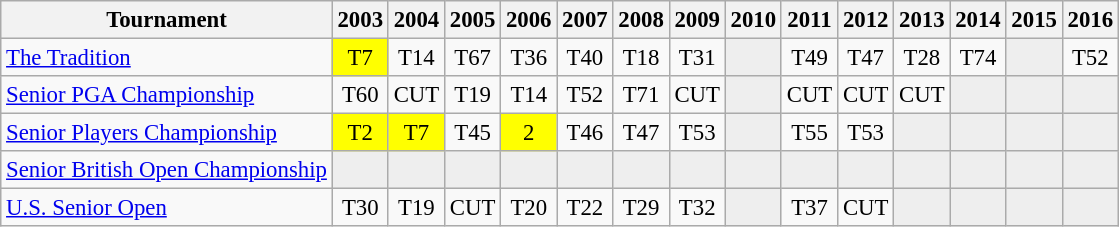<table class="wikitable" style="font-size:95%;text-align:center;">
<tr>
<th>Tournament</th>
<th>2003</th>
<th>2004</th>
<th>2005</th>
<th>2006</th>
<th>2007</th>
<th>2008</th>
<th>2009</th>
<th>2010</th>
<th>2011</th>
<th>2012</th>
<th>2013</th>
<th>2014</th>
<th>2015</th>
<th>2016</th>
</tr>
<tr>
<td align=left><a href='#'>The Tradition</a></td>
<td style="background:yellow;">T7</td>
<td>T14</td>
<td>T67</td>
<td>T36</td>
<td>T40</td>
<td>T18</td>
<td>T31</td>
<td style="background:#eeeeee;"></td>
<td>T49</td>
<td>T47</td>
<td>T28</td>
<td>T74</td>
<td style="background:#eeeeee;"></td>
<td>T52</td>
</tr>
<tr>
<td align=left><a href='#'>Senior PGA Championship</a></td>
<td>T60</td>
<td>CUT</td>
<td>T19</td>
<td>T14</td>
<td>T52</td>
<td>T71</td>
<td>CUT</td>
<td style="background:#eeeeee;"></td>
<td>CUT</td>
<td>CUT</td>
<td>CUT</td>
<td style="background:#eeeeee;"></td>
<td style="background:#eeeeee;"></td>
<td style="background:#eeeeee;"></td>
</tr>
<tr>
<td align=left><a href='#'>Senior Players Championship</a></td>
<td style="background:yellow;">T2</td>
<td style="background:yellow;">T7</td>
<td>T45</td>
<td style="background:yellow;">2</td>
<td>T46</td>
<td>T47</td>
<td>T53</td>
<td style="background:#eeeeee;"></td>
<td>T55</td>
<td>T53</td>
<td style="background:#eeeeee;"></td>
<td style="background:#eeeeee;"></td>
<td style="background:#eeeeee;"></td>
<td style="background:#eeeeee;"></td>
</tr>
<tr>
<td align=left><a href='#'>Senior British Open Championship</a></td>
<td style="background:#eeeeee;"></td>
<td style="background:#eeeeee;"></td>
<td style="background:#eeeeee;"></td>
<td style="background:#eeeeee;"></td>
<td style="background:#eeeeee;"></td>
<td style="background:#eeeeee;"></td>
<td style="background:#eeeeee;"></td>
<td style="background:#eeeeee;"></td>
<td style="background:#eeeeee;"></td>
<td style="background:#eeeeee;"></td>
<td style="background:#eeeeee;"></td>
<td style="background:#eeeeee;"></td>
<td style="background:#eeeeee;"></td>
<td style="background:#eeeeee;"></td>
</tr>
<tr>
<td align=left><a href='#'>U.S. Senior Open</a></td>
<td>T30</td>
<td>T19</td>
<td>CUT</td>
<td>T20</td>
<td>T22</td>
<td>T29</td>
<td>T32</td>
<td style="background:#eeeeee;"></td>
<td>T37</td>
<td>CUT</td>
<td style="background:#eeeeee;"></td>
<td style="background:#eeeeee;"></td>
<td style="background:#eeeeee;"></td>
<td style="background:#eeeeee;"></td>
</tr>
</table>
